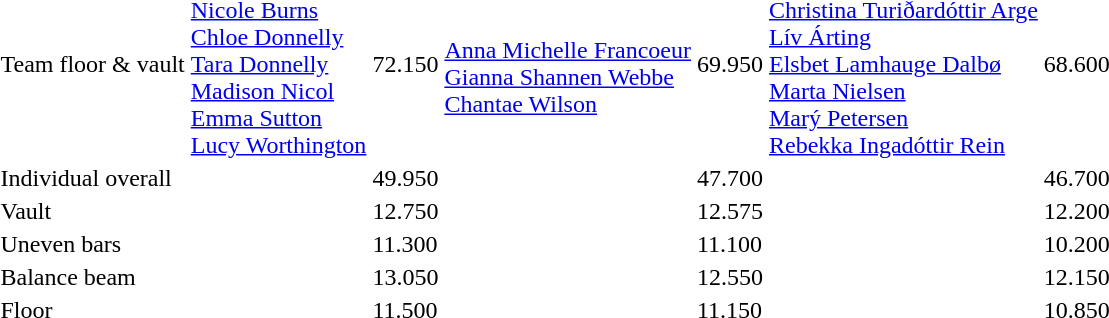<table>
<tr>
<td>Team floor & vault</td>
<td><br><a href='#'>Nicole Burns</a><br><a href='#'>Chloe Donnelly</a><br><a href='#'>Tara Donnelly</a><br><a href='#'>Madison Nicol</a><br><a href='#'>Emma Sutton</a><br><a href='#'>Lucy Worthington</a></td>
<td>72.150</td>
<td><br><a href='#'>Anna Michelle Francoeur</a><br><a href='#'>Gianna Shannen Webbe</a><br><a href='#'>Chantae Wilson</a></td>
<td>69.950</td>
<td><br><a href='#'>Christina Turiðardóttir Arge</a><br><a href='#'>Lív Árting</a><br><a href='#'>Elsbet Lamhauge Dalbø</a><br><a href='#'>Marta Nielsen</a><br><a href='#'>Marý Petersen</a><br><a href='#'>Rebekka Ingadóttir Rein</a></td>
<td>68.600</td>
</tr>
<tr>
<td>Individual overall</td>
<td></td>
<td>49.950</td>
<td></td>
<td>47.700</td>
<td></td>
<td>46.700</td>
</tr>
<tr>
<td>Vault</td>
<td></td>
<td>12.750</td>
<td></td>
<td>12.575</td>
<td><br></td>
<td>12.200</td>
</tr>
<tr>
<td>Uneven bars</td>
<td></td>
<td>11.300</td>
<td></td>
<td>11.100</td>
<td></td>
<td>10.200</td>
</tr>
<tr>
<td>Balance beam</td>
<td></td>
<td>13.050</td>
<td></td>
<td>12.550</td>
<td></td>
<td>12.150</td>
</tr>
<tr>
<td>Floor</td>
<td></td>
<td>11.500</td>
<td></td>
<td>11.150</td>
<td></td>
<td>10.850</td>
</tr>
</table>
